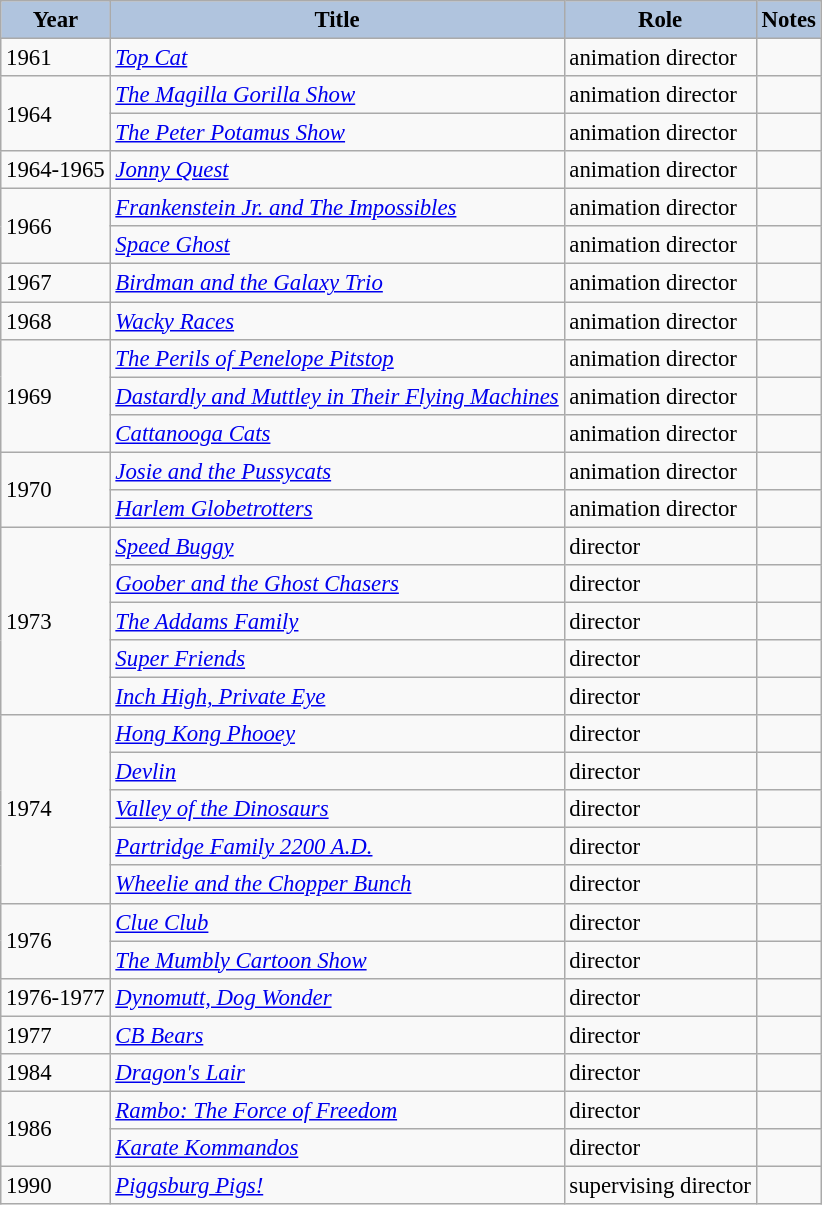<table class="wikitable" style="font-size:95%;">
<tr>
<th style="background:#B0C4DE;">Year</th>
<th style="background:#B0C4DE;">Title</th>
<th style="background:#B0C4DE;">Role</th>
<th style="background:#B0C4DE;">Notes</th>
</tr>
<tr>
<td>1961</td>
<td><em><a href='#'>Top Cat</a></em></td>
<td>animation director</td>
<td></td>
</tr>
<tr>
<td rowspan="2">1964</td>
<td><em><a href='#'>The Magilla Gorilla Show</a></em></td>
<td>animation director</td>
<td></td>
</tr>
<tr>
<td><em><a href='#'>The Peter Potamus Show</a></em></td>
<td>animation director</td>
<td></td>
</tr>
<tr>
<td>1964-1965</td>
<td><em><a href='#'>Jonny Quest</a></em></td>
<td>animation director</td>
<td></td>
</tr>
<tr>
<td rowspan="2">1966</td>
<td><em><a href='#'>Frankenstein Jr. and The Impossibles</a></em></td>
<td>animation director</td>
<td></td>
</tr>
<tr>
<td><em><a href='#'>Space Ghost</a></em></td>
<td>animation director</td>
<td></td>
</tr>
<tr>
<td>1967</td>
<td><em><a href='#'>Birdman and the Galaxy Trio</a></em></td>
<td>animation director</td>
<td></td>
</tr>
<tr>
<td>1968</td>
<td><em><a href='#'>Wacky Races</a></em></td>
<td>animation director</td>
<td></td>
</tr>
<tr>
<td rowspan="3">1969</td>
<td><em><a href='#'>The Perils of Penelope Pitstop</a></em></td>
<td>animation director</td>
<td></td>
</tr>
<tr>
<td><em><a href='#'>Dastardly and Muttley in Their Flying Machines</a></em></td>
<td>animation director</td>
<td></td>
</tr>
<tr>
<td><em><a href='#'>Cattanooga Cats</a></em></td>
<td>animation director</td>
<td></td>
</tr>
<tr>
<td rowspan="2">1970</td>
<td><em><a href='#'>Josie and the Pussycats</a></em></td>
<td>animation director</td>
<td></td>
</tr>
<tr>
<td><em><a href='#'>Harlem Globetrotters</a></em></td>
<td>animation director</td>
<td></td>
</tr>
<tr>
<td rowspan="5">1973</td>
<td><em><a href='#'>Speed Buggy</a></em></td>
<td>director</td>
<td></td>
</tr>
<tr>
<td><em><a href='#'>Goober and the Ghost Chasers</a></em></td>
<td>director</td>
<td></td>
</tr>
<tr>
<td><em><a href='#'>The Addams Family</a></em></td>
<td>director</td>
<td></td>
</tr>
<tr>
<td><em><a href='#'>Super Friends</a></em></td>
<td>director</td>
<td></td>
</tr>
<tr>
<td><em><a href='#'>Inch High, Private Eye</a></em></td>
<td>director</td>
<td></td>
</tr>
<tr>
<td rowspan="5">1974</td>
<td><em><a href='#'>Hong Kong Phooey</a></em></td>
<td>director</td>
<td></td>
</tr>
<tr>
<td><em><a href='#'>Devlin</a></em></td>
<td>director</td>
<td></td>
</tr>
<tr>
<td><em><a href='#'>Valley of the Dinosaurs</a></em></td>
<td>director</td>
<td></td>
</tr>
<tr>
<td><em><a href='#'>Partridge Family 2200 A.D.</a></em></td>
<td>director</td>
<td></td>
</tr>
<tr>
<td><em><a href='#'>Wheelie and the Chopper Bunch</a></em></td>
<td>director</td>
<td></td>
</tr>
<tr>
<td rowspan="2">1976</td>
<td><em><a href='#'>Clue Club</a></em></td>
<td>director</td>
<td></td>
</tr>
<tr>
<td><em><a href='#'>The Mumbly Cartoon Show</a></em></td>
<td>director</td>
<td></td>
</tr>
<tr>
<td>1976-1977</td>
<td><em><a href='#'>Dynomutt, Dog Wonder</a></em></td>
<td>director</td>
<td></td>
</tr>
<tr>
<td>1977</td>
<td><em><a href='#'>CB Bears</a></em></td>
<td>director</td>
<td></td>
</tr>
<tr>
<td>1984</td>
<td><em><a href='#'>Dragon's Lair</a></em></td>
<td>director</td>
<td></td>
</tr>
<tr>
<td rowspan="2">1986</td>
<td><em><a href='#'>Rambo: The Force of Freedom</a></em></td>
<td>director</td>
<td></td>
</tr>
<tr>
<td><em><a href='#'>Karate Kommandos</a></em></td>
<td>director</td>
<td></td>
</tr>
<tr>
<td>1990</td>
<td><em><a href='#'>Piggsburg Pigs!</a></em></td>
<td>supervising director</td>
<td></td>
</tr>
</table>
